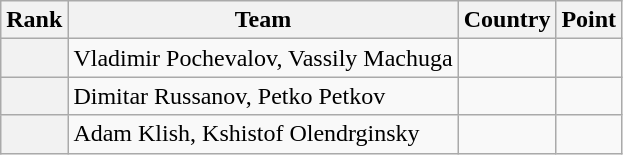<table class="wikitable sortable">
<tr>
<th>Rank</th>
<th>Team</th>
<th>Country</th>
<th>Point</th>
</tr>
<tr>
<th></th>
<td>Vladimir Pochevalov, Vassily Machuga</td>
<td></td>
<td></td>
</tr>
<tr>
<th></th>
<td>Dimitar Russanov, Petko Petkov</td>
<td></td>
<td></td>
</tr>
<tr>
<th></th>
<td>Adam Klish, Kshistof Olendrginsky</td>
<td></td>
<td></td>
</tr>
</table>
